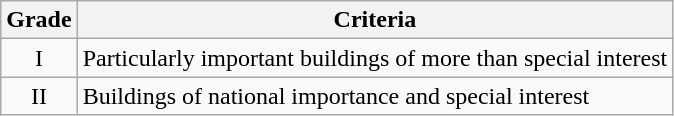<table class="wikitable">
<tr>
<th>Grade</th>
<th>Criteria</th>
</tr>
<tr>
<td align="center" >I</td>
<td>Particularly important buildings of more than special interest</td>
</tr>
<tr>
<td align="center" >II</td>
<td>Buildings of national importance and special interest</td>
</tr>
</table>
